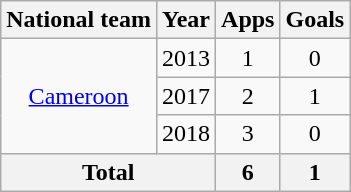<table class="wikitable" style="text-align:center">
<tr>
<th>National team</th>
<th>Year</th>
<th>Apps</th>
<th>Goals</th>
</tr>
<tr>
<td rowspan="3"><a href='#'>Cameroon</a></td>
<td>2013</td>
<td>1</td>
<td>0</td>
</tr>
<tr>
<td>2017</td>
<td>2</td>
<td>1</td>
</tr>
<tr>
<td>2018</td>
<td>3</td>
<td>0</td>
</tr>
<tr>
<th colspan=2>Total</th>
<th>6</th>
<th>1</th>
</tr>
</table>
